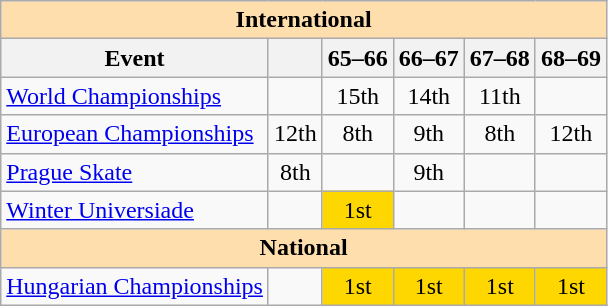<table class="wikitable" style="text-align:center">
<tr>
<th style="background-color: #ffdead; " colspan=6 align=center>International</th>
</tr>
<tr>
<th>Event</th>
<th></th>
<th>65–66</th>
<th>66–67</th>
<th>67–68</th>
<th>68–69</th>
</tr>
<tr>
<td align=left><a href='#'>World Championships</a></td>
<td></td>
<td>15th</td>
<td>14th</td>
<td>11th</td>
<td></td>
</tr>
<tr>
<td align=left><a href='#'>European Championships</a></td>
<td>12th</td>
<td>8th</td>
<td>9th</td>
<td>8th</td>
<td>12th</td>
</tr>
<tr>
<td align=left><a href='#'>Prague Skate</a></td>
<td>8th</td>
<td></td>
<td>9th</td>
<td></td>
<td></td>
</tr>
<tr>
<td align=left><a href='#'>Winter Universiade</a></td>
<td></td>
<td bgcolor=gold>1st</td>
<td></td>
<td></td>
<td></td>
</tr>
<tr>
<th style="background-color: #ffdead; " colspan=6 align=center>National</th>
</tr>
<tr>
<td align=left><a href='#'>Hungarian Championships</a></td>
<td></td>
<td bgcolor=gold>1st</td>
<td bgcolor=gold>1st</td>
<td bgcolor=gold>1st</td>
<td bgcolor=gold>1st</td>
</tr>
</table>
